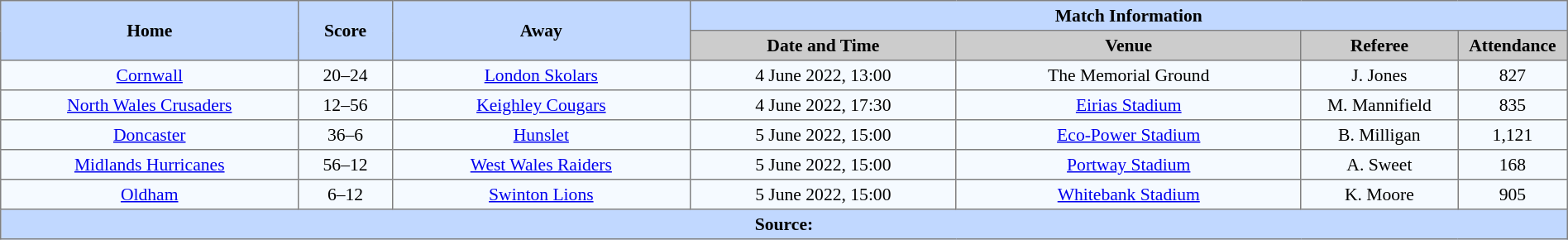<table border=1 style="border-collapse:collapse; font-size:90%; text-align:center;" cellpadding=3 cellspacing=0 width=100%>
<tr bgcolor=#C1D8FF>
<th scope="col" rowspan=2 width=19%>Home</th>
<th scope="col" rowspan=2 width=6%>Score</th>
<th scope="col" rowspan=2 width=19%>Away</th>
<th colspan=4>Match Information</th>
</tr>
<tr bgcolor=#CCCCCC>
<th scope="col" width=17%>Date and Time</th>
<th scope="col" width=22%>Venue</th>
<th scope="col" width=10%>Referee</th>
<th scope="col" width=7%>Attendance</th>
</tr>
<tr bgcolor=#F5FAFF>
<td> <a href='#'>Cornwall</a></td>
<td>20–24</td>
<td> <a href='#'>London Skolars</a></td>
<td>4 June 2022, 13:00</td>
<td>The Memorial Ground</td>
<td>J. Jones</td>
<td>827</td>
</tr>
<tr bgcolor=#F5FAFF>
<td> <a href='#'>North Wales Crusaders</a></td>
<td>12–56</td>
<td> <a href='#'>Keighley Cougars</a></td>
<td>4 June 2022, 17:30</td>
<td><a href='#'>Eirias Stadium</a></td>
<td>M. Mannifield</td>
<td>835</td>
</tr>
<tr bgcolor=#F5FAFF>
<td> <a href='#'>Doncaster</a></td>
<td>36–6</td>
<td> <a href='#'>Hunslet</a></td>
<td>5 June 2022, 15:00</td>
<td><a href='#'>Eco-Power Stadium</a></td>
<td>B. Milligan</td>
<td>1,121</td>
</tr>
<tr bgcolor=#F5FAFF>
<td> <a href='#'>Midlands Hurricanes</a></td>
<td>56–12</td>
<td> <a href='#'>West Wales Raiders</a></td>
<td>5 June 2022, 15:00</td>
<td><a href='#'>Portway Stadium</a></td>
<td>A. Sweet</td>
<td>168</td>
</tr>
<tr bgcolor=#F5FAFF>
<td> <a href='#'>Oldham</a></td>
<td>6–12</td>
<td> <a href='#'>Swinton Lions</a></td>
<td>5 June 2022, 15:00</td>
<td><a href='#'>Whitebank Stadium</a></td>
<td>K. Moore</td>
<td>905</td>
</tr>
<tr style="background:#c1d8ff;">
<th colspan=7>Source:</th>
</tr>
</table>
